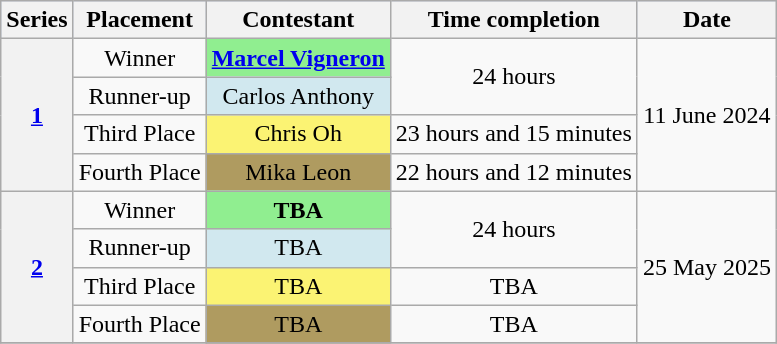<table class="sortable wikitable plainrowheaders" style="text-align:center;">
<tr style="background:#C1D8FF;">
<th>Series</th>
<th>Placement</th>
<th>Contestant</th>
<th>Time completion</th>
<th>Date</th>
</tr>
<tr>
<th rowspan="4"><a href='#'>1</a></th>
<td>Winner</td>
<td style="background:lightgreen;"><strong><a href='#'>Marcel Vigneron</a></strong></td>
<td rowspan="2">24 hours</td>
<td rowspan="4">11 June 2024</td>
</tr>
<tr>
<td>Runner-up</td>
<td style="background:#d1e8ef;">Carlos Anthony</td>
</tr>
<tr>
<td>Third Place</td>
<td style="background:#fbf373;">Chris Oh</td>
<td>23 hours and 15 minutes</td>
</tr>
<tr>
<td>Fourth Place</td>
<td style="background:#AF9B60;">Mika Leon</td>
<td>22 hours and 12 minutes</td>
</tr>
<tr>
<th rowspan="4"><a href='#'>2</a></th>
<td>Winner</td>
<td style="background:lightgreen;"><strong>TBA</strong></td>
<td rowspan="2">24 hours</td>
<td rowspan="4">25 May 2025</td>
</tr>
<tr>
<td>Runner-up</td>
<td style="background:#d1e8ef;">TBA</td>
</tr>
<tr>
<td>Third Place</td>
<td style="background:#fbf373;">TBA</td>
<td>TBA</td>
</tr>
<tr>
<td>Fourth Place</td>
<td style="background:#AF9B60;">TBA</td>
<td>TBA</td>
</tr>
<tr>
</tr>
</table>
